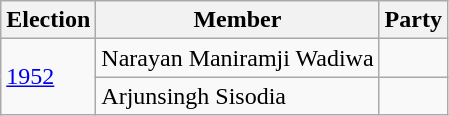<table class="wikitable sortable">
<tr>
<th>Election</th>
<th>Member</th>
<th colspan="2">Party</th>
</tr>
<tr>
<td rowspan=2><a href='#'>1952</a></td>
<td>Narayan Maniramji Wadiwa</td>
<td></td>
</tr>
<tr>
<td>Arjunsingh Sisodia</td>
</tr>
</table>
